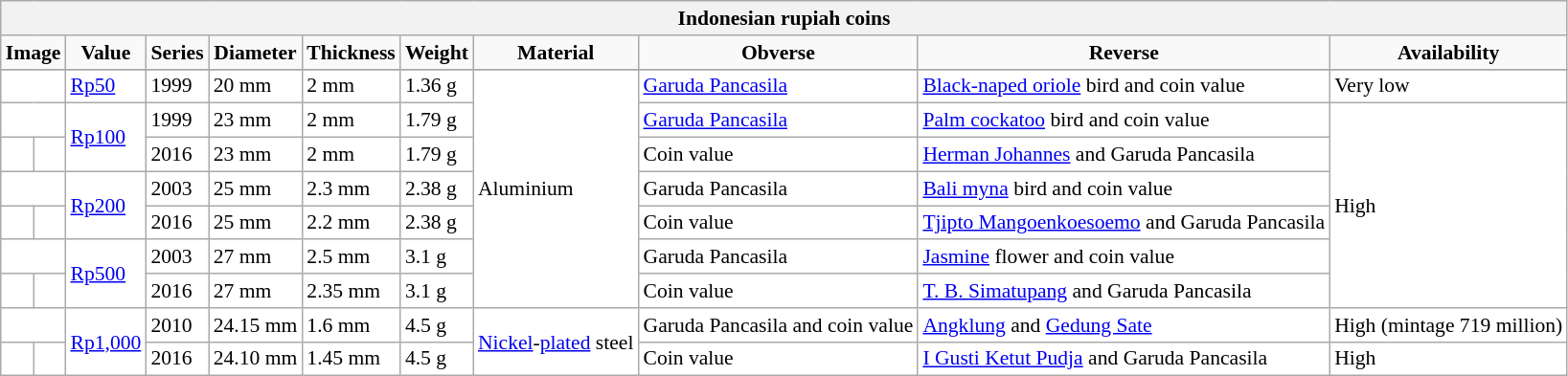<table class="wikitable" style="font-size: 90%">
<tr>
<th colspan="11">Indonesian rupiah coins</th>
</tr>
<tr style="font-weight:bold; text-align:center;">
<td colspan="2">Image</td>
<td>Value</td>
<td>Series</td>
<td>Diameter</td>
<td>Thickness</td>
<td>Weight</td>
<td>Material</td>
<td>Obverse</td>
<td>Reverse</td>
<td>Availability</td>
</tr>
<tr style="background:white;">
</tr>
<tr style="background:white;">
<td colspan="2"></td>
<td rowspan="1"><a href='#'>Rp50</a></td>
<td>1999</td>
<td>20 mm</td>
<td>2 mm</td>
<td>1.36 g</td>
<td rowspan="7">Aluminium</td>
<td><a href='#'>Garuda Pancasila</a></td>
<td><a href='#'>Black-naped oriole</a> bird and coin value</td>
<td>Very low</td>
</tr>
<tr style="background:white;">
<td colspan="2"></td>
<td rowspan="2"><a href='#'>Rp100</a></td>
<td>1999</td>
<td>23 mm</td>
<td>2 mm</td>
<td>1.79 g</td>
<td><a href='#'>Garuda Pancasila</a></td>
<td><a href='#'>Palm cockatoo</a> bird and coin value</td>
<td rowspan="6">High</td>
</tr>
<tr style="background:white;">
<td></td>
<td></td>
<td>2016</td>
<td>23 mm</td>
<td>2 mm</td>
<td>1.79 g</td>
<td>Coin value</td>
<td><a href='#'>Herman Johannes</a> and Garuda Pancasila</td>
</tr>
<tr style="background:white;">
<td colspan="2"></td>
<td rowspan="2"><a href='#'>Rp200</a></td>
<td>2003</td>
<td>25 mm</td>
<td>2.3 mm</td>
<td>2.38 g</td>
<td>Garuda Pancasila</td>
<td><a href='#'>Bali myna</a> bird and coin value</td>
</tr>
<tr style="background:white;">
<td></td>
<td></td>
<td>2016</td>
<td>25 mm</td>
<td>2.2 mm</td>
<td>2.38 g</td>
<td>Coin value</td>
<td><a href='#'>Tjipto Mangoenkoesoemo</a> and Garuda Pancasila</td>
</tr>
<tr style="background:white;">
<td colspan="2"></td>
<td rowspan="2"><a href='#'>Rp500</a></td>
<td>2003</td>
<td>27 mm</td>
<td>2.5 mm</td>
<td>3.1 g</td>
<td>Garuda Pancasila</td>
<td><a href='#'>Jasmine</a> flower and coin value</td>
</tr>
<tr style="background:white;">
<td></td>
<td></td>
<td>2016</td>
<td>27 mm</td>
<td>2.35 mm</td>
<td>3.1 g</td>
<td>Coin value</td>
<td><a href='#'>T. B. Simatupang</a> and Garuda Pancasila</td>
</tr>
<tr style="background:white;">
<td colspan="2"></td>
<td rowspan="2"><a href='#'>Rp1,000</a></td>
<td>2010</td>
<td>24.15 mm</td>
<td>1.6 mm</td>
<td>4.5 g</td>
<td rowspan="2"><a href='#'>Nickel</a>-<a href='#'>plated</a> steel</td>
<td>Garuda Pancasila and coin value</td>
<td><a href='#'>Angklung</a> and <a href='#'>Gedung Sate</a></td>
<td>High (mintage 719 million)</td>
</tr>
<tr style="background:white;">
<td></td>
<td></td>
<td>2016</td>
<td>24.10 mm</td>
<td>1.45 mm</td>
<td>4.5 g</td>
<td>Coin value</td>
<td><a href='#'>I Gusti Ketut Pudja</a> and Garuda Pancasila</td>
<td>High</td>
</tr>
</table>
